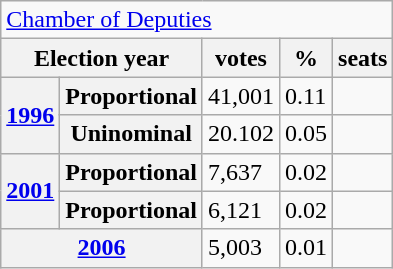<table class=wikitable>
<tr>
<td colspan=5><a href='#'>Chamber of Deputies</a></td>
</tr>
<tr>
<th colspan=2>Election year</th>
<th>votes</th>
<th>%</th>
<th>seats</th>
</tr>
<tr>
<th rowspan=2><a href='#'>1996</a></th>
<th>Proportional</th>
<td>41,001</td>
<td>0.11</td>
<td></td>
</tr>
<tr>
<th>Uninominal</th>
<td>20.102</td>
<td>0.05</td>
<td></td>
</tr>
<tr>
<th rowspan=2><a href='#'>2001</a></th>
<th>Proportional</th>
<td>7,637</td>
<td>0.02</td>
<td></td>
</tr>
<tr>
<th>Proportional</th>
<td>6,121</td>
<td>0.02</td>
<td></td>
</tr>
<tr>
<th colspan=2><a href='#'>2006</a></th>
<td>5,003</td>
<td>0.01</td>
<td></td>
</tr>
</table>
